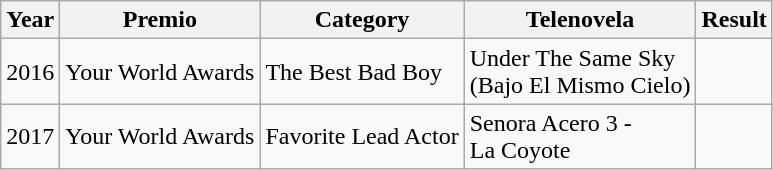<table class="wikitable">
<tr>
<th>Year</th>
<th>Premio</th>
<th>Category</th>
<th>Telenovela</th>
<th>Result</th>
</tr>
<tr>
<td>2016</td>
<td>Your World Awards</td>
<td>The Best Bad Boy</td>
<td>Under The Same Sky<br>(Bajo El Mismo Cielo)</td>
<td></td>
</tr>
<tr>
<td>2017</td>
<td>Your World Awards</td>
<td>Favorite Lead Actor</td>
<td>Senora Acero 3 -<br>La Coyote</td>
<td></td>
</tr>
</table>
